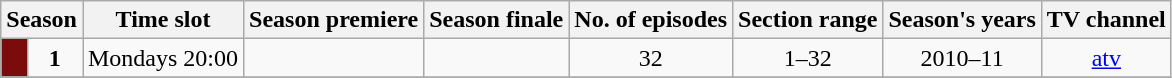<table class="wikitable" style="text-align:center;">
<tr>
<th colspan=2>Season</th>
<th>Time slot</th>
<th>Season premiere</th>
<th>Season finale</th>
<th>No. of episodes</th>
<th>Section range</th>
<th>Season's years</th>
<th>TV channel</th>
</tr>
<tr>
<td style="background:#7b0c0c"></td>
<td><strong>1</strong></td>
<td>Mondays 20:00</td>
<td></td>
<td></td>
<td>32</td>
<td>1–32</td>
<td>2010–11</td>
<td><a href='#'>atv</a></td>
</tr>
<tr>
</tr>
</table>
